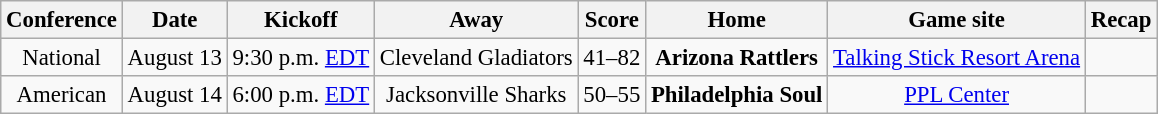<table class="wikitable" style="font-size: 95%;">
<tr>
<th>Conference</th>
<th>Date</th>
<th>Kickoff</th>
<th>Away</th>
<th>Score</th>
<th>Home</th>
<th>Game site</th>
<th>Recap</th>
</tr>
<tr>
<td align="center">National</td>
<td align="center">August 13</td>
<td align="center">9:30 p.m. <a href='#'>EDT</a></td>
<td align="center">Cleveland Gladiators</td>
<td align="center">41–82</td>
<td align="center"><strong>Arizona Rattlers</strong></td>
<td align="center"><a href='#'>Talking Stick Resort Arena</a></td>
<td align="center"></td>
</tr>
<tr>
<td align="center">American</td>
<td align="center">August 14</td>
<td align="center">6:00 p.m. <a href='#'>EDT</a></td>
<td align="center">Jacksonville Sharks</td>
<td align="center">50–55</td>
<td align="center"><strong>Philadelphia Soul</strong></td>
<td align="center"><a href='#'>PPL Center</a></td>
<td align="center"></td>
</tr>
</table>
